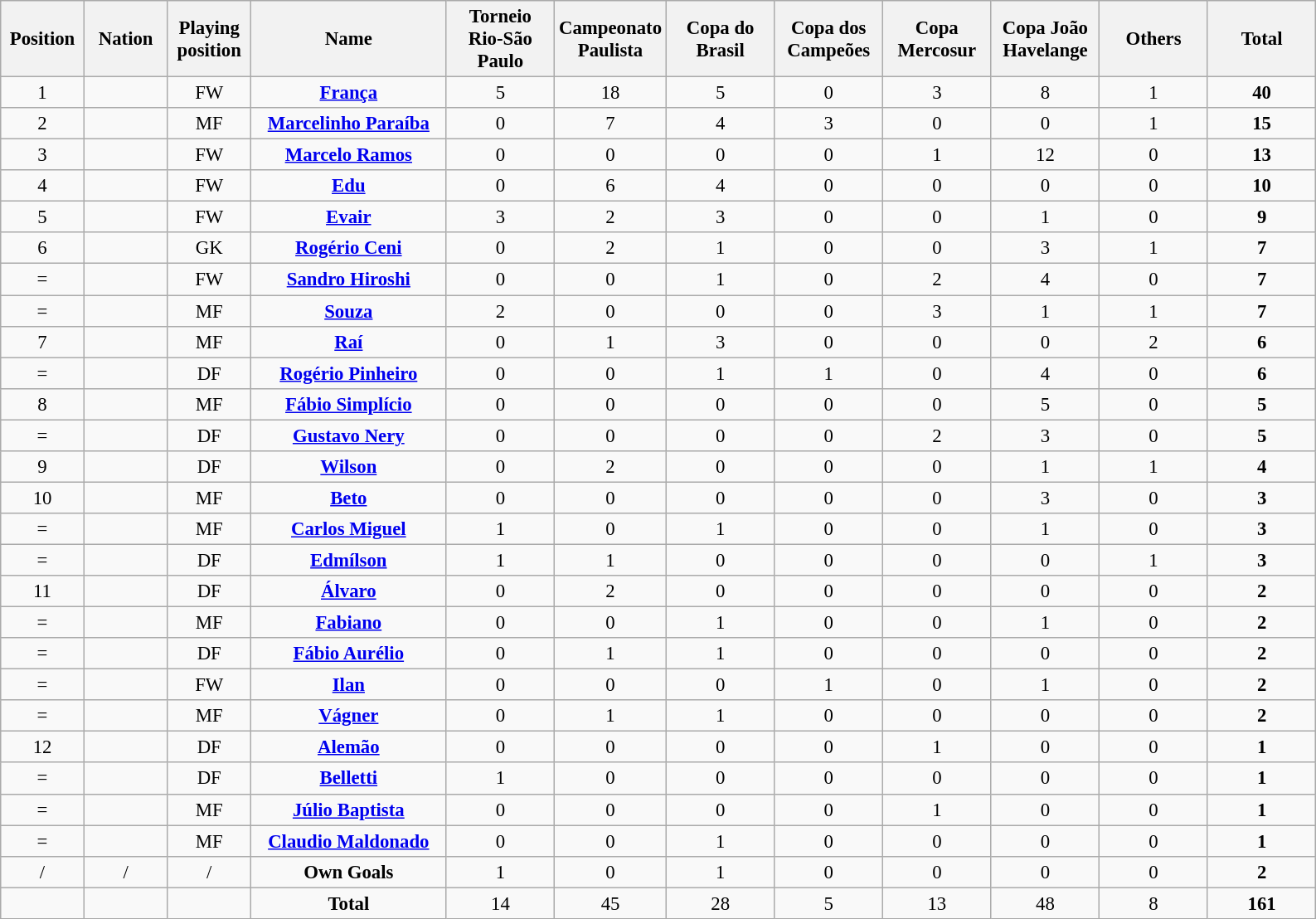<table class="wikitable" style="font-size: 95%; text-align: center;">
<tr>
<th width=60>Position</th>
<th width=60>Nation</th>
<th width=60>Playing position</th>
<th width=150>Name</th>
<th width=80>Torneio Rio-São Paulo</th>
<th width=80>Campeonato Paulista</th>
<th width=80>Copa do Brasil</th>
<th width=80>Copa dos Campeões</th>
<th width=80>Copa Mercosur</th>
<th width=80>Copa João Havelange</th>
<th width=80>Others</th>
<th width=80>Total</th>
</tr>
<tr>
<td>1</td>
<td></td>
<td>FW</td>
<td><strong><a href='#'>França</a></strong></td>
<td>5</td>
<td>18</td>
<td>5</td>
<td>0</td>
<td>3</td>
<td>8</td>
<td>1</td>
<td><strong>40</strong></td>
</tr>
<tr>
<td>2</td>
<td></td>
<td>MF</td>
<td><strong><a href='#'>Marcelinho Paraíba</a></strong></td>
<td>0</td>
<td>7</td>
<td>4</td>
<td>3</td>
<td>0</td>
<td>0</td>
<td>1</td>
<td><strong>15</strong></td>
</tr>
<tr>
<td>3</td>
<td></td>
<td>FW</td>
<td><strong><a href='#'>Marcelo Ramos</a></strong></td>
<td>0</td>
<td>0</td>
<td>0</td>
<td>0</td>
<td>1</td>
<td>12</td>
<td>0</td>
<td><strong>13</strong></td>
</tr>
<tr>
<td>4</td>
<td></td>
<td>FW</td>
<td><strong><a href='#'>Edu</a></strong></td>
<td>0</td>
<td>6</td>
<td>4</td>
<td>0</td>
<td>0</td>
<td>0</td>
<td>0</td>
<td><strong>10</strong></td>
</tr>
<tr>
<td>5</td>
<td></td>
<td>FW</td>
<td><strong><a href='#'>Evair</a></strong></td>
<td>3</td>
<td>2</td>
<td>3</td>
<td>0</td>
<td>0</td>
<td>1</td>
<td>0</td>
<td><strong>9</strong></td>
</tr>
<tr>
<td>6</td>
<td></td>
<td>GK</td>
<td><strong><a href='#'>Rogério Ceni</a></strong></td>
<td>0</td>
<td>2</td>
<td>1</td>
<td>0</td>
<td>0</td>
<td>3</td>
<td>1</td>
<td><strong>7</strong></td>
</tr>
<tr>
<td>=</td>
<td></td>
<td>FW</td>
<td><strong><a href='#'>Sandro Hiroshi</a></strong></td>
<td>0</td>
<td>0</td>
<td>1</td>
<td>0</td>
<td>2</td>
<td>4</td>
<td>0</td>
<td><strong>7</strong></td>
</tr>
<tr>
<td>=</td>
<td></td>
<td>MF</td>
<td><strong><a href='#'>Souza</a></strong></td>
<td>2</td>
<td>0</td>
<td>0</td>
<td>0</td>
<td>3</td>
<td>1</td>
<td>1</td>
<td><strong>7</strong></td>
</tr>
<tr>
<td>7</td>
<td></td>
<td>MF</td>
<td><strong><a href='#'>Raí</a></strong></td>
<td>0</td>
<td>1</td>
<td>3</td>
<td>0</td>
<td>0</td>
<td>0</td>
<td>2</td>
<td><strong>6</strong></td>
</tr>
<tr>
<td>=</td>
<td></td>
<td>DF</td>
<td><strong><a href='#'>Rogério Pinheiro</a></strong></td>
<td>0</td>
<td>0</td>
<td>1</td>
<td>1</td>
<td>0</td>
<td>4</td>
<td>0</td>
<td><strong>6</strong></td>
</tr>
<tr>
<td>8</td>
<td></td>
<td>MF</td>
<td><strong><a href='#'>Fábio Simplício</a></strong></td>
<td>0</td>
<td>0</td>
<td>0</td>
<td>0</td>
<td>0</td>
<td>5</td>
<td>0</td>
<td><strong>5</strong></td>
</tr>
<tr>
<td>=</td>
<td></td>
<td>DF</td>
<td><strong><a href='#'>Gustavo Nery</a></strong></td>
<td>0</td>
<td>0</td>
<td>0</td>
<td>0</td>
<td>2</td>
<td>3</td>
<td>0</td>
<td><strong>5</strong></td>
</tr>
<tr>
<td>9</td>
<td></td>
<td>DF</td>
<td><strong><a href='#'>Wilson</a></strong></td>
<td>0</td>
<td>2</td>
<td>0</td>
<td>0</td>
<td>0</td>
<td>1</td>
<td>1</td>
<td><strong>4</strong></td>
</tr>
<tr>
<td>10</td>
<td></td>
<td>MF</td>
<td><strong><a href='#'>Beto</a></strong></td>
<td>0</td>
<td>0</td>
<td>0</td>
<td>0</td>
<td>0</td>
<td>3</td>
<td>0</td>
<td><strong>3</strong></td>
</tr>
<tr>
<td>=</td>
<td></td>
<td>MF</td>
<td><strong><a href='#'>Carlos Miguel</a></strong></td>
<td>1</td>
<td>0</td>
<td>1</td>
<td>0</td>
<td>0</td>
<td>1</td>
<td>0</td>
<td><strong>3</strong></td>
</tr>
<tr>
<td>=</td>
<td></td>
<td>DF</td>
<td><strong><a href='#'>Edmílson</a></strong></td>
<td>1</td>
<td>1</td>
<td>0</td>
<td>0</td>
<td>0</td>
<td>0</td>
<td>1</td>
<td><strong>3</strong></td>
</tr>
<tr>
<td>11</td>
<td></td>
<td>DF</td>
<td><strong><a href='#'>Álvaro</a></strong></td>
<td>0</td>
<td>2</td>
<td>0</td>
<td>0</td>
<td>0</td>
<td>0</td>
<td>0</td>
<td><strong>2</strong></td>
</tr>
<tr>
<td>=</td>
<td></td>
<td>MF</td>
<td><strong><a href='#'>Fabiano</a></strong></td>
<td>0</td>
<td>0</td>
<td>1</td>
<td>0</td>
<td>0</td>
<td>1</td>
<td>0</td>
<td><strong>2</strong></td>
</tr>
<tr>
<td>=</td>
<td></td>
<td>DF</td>
<td><strong><a href='#'>Fábio Aurélio</a></strong></td>
<td>0</td>
<td>1</td>
<td>1</td>
<td>0</td>
<td>0</td>
<td>0</td>
<td>0</td>
<td><strong>2</strong></td>
</tr>
<tr>
<td>=</td>
<td></td>
<td>FW</td>
<td><strong><a href='#'>Ilan</a></strong></td>
<td>0</td>
<td>0</td>
<td>0</td>
<td>1</td>
<td>0</td>
<td>1</td>
<td>0</td>
<td><strong>2</strong></td>
</tr>
<tr>
<td>=</td>
<td></td>
<td>MF</td>
<td><strong><a href='#'>Vágner</a></strong></td>
<td>0</td>
<td>1</td>
<td>1</td>
<td>0</td>
<td>0</td>
<td>0</td>
<td>0</td>
<td><strong>2</strong></td>
</tr>
<tr>
<td>12</td>
<td></td>
<td>DF</td>
<td><strong><a href='#'>Alemão</a></strong></td>
<td>0</td>
<td>0</td>
<td>0</td>
<td>0</td>
<td>1</td>
<td>0</td>
<td>0</td>
<td><strong>1</strong></td>
</tr>
<tr>
<td>=</td>
<td></td>
<td>DF</td>
<td><strong><a href='#'>Belletti</a></strong></td>
<td>1</td>
<td>0</td>
<td>0</td>
<td>0</td>
<td>0</td>
<td>0</td>
<td>0</td>
<td><strong>1</strong></td>
</tr>
<tr>
<td>=</td>
<td></td>
<td>MF</td>
<td><strong><a href='#'>Júlio Baptista</a></strong></td>
<td>0</td>
<td>0</td>
<td>0</td>
<td>0</td>
<td>1</td>
<td>0</td>
<td>0</td>
<td><strong>1</strong></td>
</tr>
<tr>
<td>=</td>
<td></td>
<td>MF</td>
<td><strong><a href='#'>Claudio Maldonado</a></strong></td>
<td>0</td>
<td>0</td>
<td>1</td>
<td>0</td>
<td>0</td>
<td>0</td>
<td>0</td>
<td><strong>1</strong></td>
</tr>
<tr>
<td>/</td>
<td>/</td>
<td>/</td>
<td><strong>Own Goals</strong></td>
<td>1</td>
<td>0</td>
<td>1</td>
<td>0</td>
<td>0</td>
<td>0</td>
<td>0</td>
<td><strong>2</strong></td>
</tr>
<tr>
<td></td>
<td></td>
<td></td>
<td><strong>Total</strong></td>
<td>14</td>
<td>45</td>
<td>28</td>
<td>5</td>
<td>13</td>
<td>48</td>
<td>8</td>
<td><strong>161</strong></td>
</tr>
</table>
